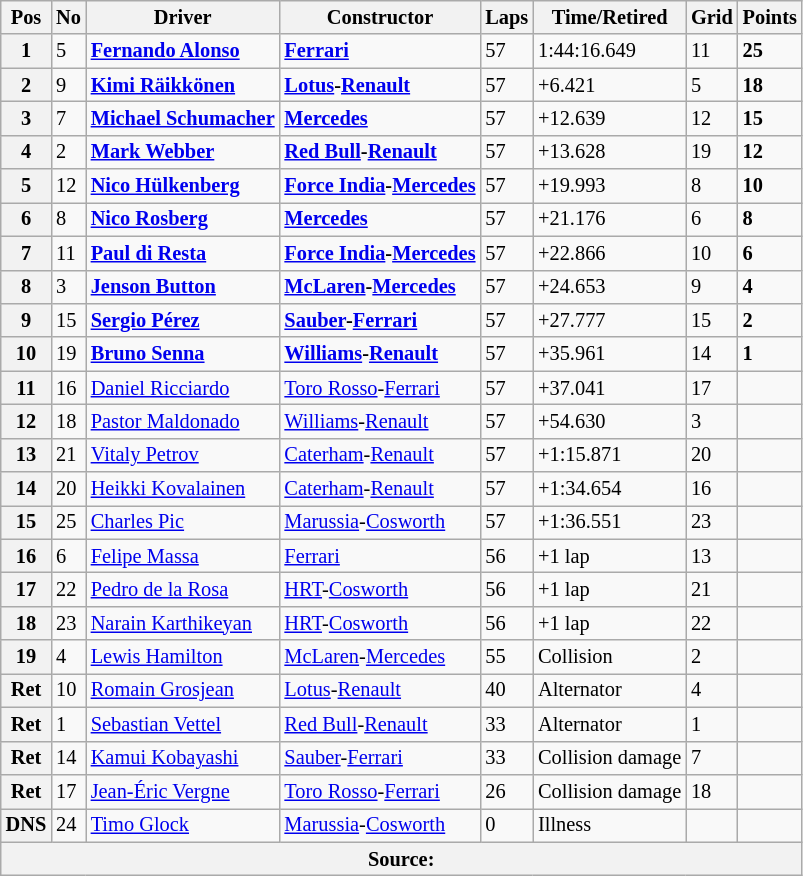<table class="wikitable" style="font-size: 85%">
<tr>
<th>Pos</th>
<th>No</th>
<th>Driver</th>
<th>Constructor</th>
<th>Laps</th>
<th>Time/Retired</th>
<th>Grid</th>
<th>Points</th>
</tr>
<tr>
<th>1</th>
<td>5</td>
<td><strong> <a href='#'>Fernando Alonso</a></strong></td>
<td><strong><a href='#'>Ferrari</a></strong></td>
<td>57</td>
<td>1:44:16.649</td>
<td>11</td>
<td><strong>25</strong></td>
</tr>
<tr>
<th>2</th>
<td>9</td>
<td><strong> <a href='#'>Kimi Räikkönen</a></strong></td>
<td><strong><a href='#'>Lotus</a>-<a href='#'>Renault</a></strong></td>
<td>57</td>
<td>+6.421</td>
<td>5</td>
<td><strong>18</strong></td>
</tr>
<tr>
<th>3</th>
<td>7</td>
<td><strong> <a href='#'>Michael Schumacher</a></strong></td>
<td><strong><a href='#'>Mercedes</a></strong></td>
<td>57</td>
<td>+12.639</td>
<td>12</td>
<td><strong>15</strong></td>
</tr>
<tr>
<th>4</th>
<td>2</td>
<td><strong> <a href='#'>Mark Webber</a></strong></td>
<td><strong><a href='#'>Red Bull</a>-<a href='#'>Renault</a></strong></td>
<td>57</td>
<td>+13.628</td>
<td>19</td>
<td><strong>12</strong></td>
</tr>
<tr>
<th>5</th>
<td>12</td>
<td><strong> <a href='#'>Nico Hülkenberg</a></strong></td>
<td><strong><a href='#'>Force India</a>-<a href='#'>Mercedes</a></strong></td>
<td>57</td>
<td>+19.993</td>
<td>8</td>
<td><strong>10</strong></td>
</tr>
<tr>
<th>6</th>
<td>8</td>
<td><strong> <a href='#'>Nico Rosberg</a></strong></td>
<td><strong><a href='#'>Mercedes</a></strong></td>
<td>57</td>
<td>+21.176</td>
<td>6</td>
<td><strong>8</strong></td>
</tr>
<tr>
<th>7</th>
<td>11</td>
<td><strong> <a href='#'>Paul di Resta</a></strong></td>
<td><strong><a href='#'>Force India</a>-<a href='#'>Mercedes</a></strong></td>
<td>57</td>
<td>+22.866</td>
<td>10</td>
<td><strong>6</strong></td>
</tr>
<tr>
<th>8</th>
<td>3</td>
<td><strong> <a href='#'>Jenson Button</a></strong></td>
<td><strong><a href='#'>McLaren</a>-<a href='#'>Mercedes</a></strong></td>
<td>57</td>
<td>+24.653</td>
<td>9</td>
<td><strong>4</strong></td>
</tr>
<tr>
<th>9</th>
<td>15</td>
<td><strong> <a href='#'>Sergio Pérez</a></strong></td>
<td><strong><a href='#'>Sauber</a>-<a href='#'>Ferrari</a></strong></td>
<td>57</td>
<td>+27.777</td>
<td>15</td>
<td><strong>2</strong></td>
</tr>
<tr>
<th>10</th>
<td>19</td>
<td><strong> <a href='#'>Bruno Senna</a></strong></td>
<td><strong><a href='#'>Williams</a>-<a href='#'>Renault</a></strong></td>
<td>57</td>
<td>+35.961</td>
<td>14</td>
<td><strong>1</strong></td>
</tr>
<tr>
<th>11</th>
<td>16</td>
<td> <a href='#'>Daniel Ricciardo</a></td>
<td><a href='#'>Toro Rosso</a>-<a href='#'>Ferrari</a></td>
<td>57</td>
<td>+37.041</td>
<td>17</td>
<td></td>
</tr>
<tr>
<th>12</th>
<td>18</td>
<td> <a href='#'>Pastor Maldonado</a></td>
<td><a href='#'>Williams</a>-<a href='#'>Renault</a></td>
<td>57</td>
<td>+54.630</td>
<td>3</td>
<td></td>
</tr>
<tr>
<th>13</th>
<td>21</td>
<td> <a href='#'>Vitaly Petrov</a></td>
<td><a href='#'>Caterham</a>-<a href='#'>Renault</a></td>
<td>57</td>
<td>+1:15.871</td>
<td>20</td>
<td></td>
</tr>
<tr>
<th>14</th>
<td>20</td>
<td> <a href='#'>Heikki Kovalainen</a></td>
<td><a href='#'>Caterham</a>-<a href='#'>Renault</a></td>
<td>57</td>
<td>+1:34.654</td>
<td>16</td>
<td></td>
</tr>
<tr>
<th>15</th>
<td>25</td>
<td> <a href='#'>Charles Pic</a></td>
<td><a href='#'>Marussia</a>-<a href='#'>Cosworth</a></td>
<td>57</td>
<td>+1:36.551</td>
<td>23</td>
<td></td>
</tr>
<tr>
<th>16</th>
<td>6</td>
<td> <a href='#'>Felipe Massa</a></td>
<td><a href='#'>Ferrari</a></td>
<td>56</td>
<td>+1 lap</td>
<td>13</td>
<td></td>
</tr>
<tr>
<th>17</th>
<td>22</td>
<td> <a href='#'>Pedro de la Rosa</a></td>
<td><a href='#'>HRT</a>-<a href='#'>Cosworth</a></td>
<td>56</td>
<td>+1 lap</td>
<td>21</td>
<td></td>
</tr>
<tr>
<th>18</th>
<td>23</td>
<td> <a href='#'>Narain Karthikeyan</a></td>
<td><a href='#'>HRT</a>-<a href='#'>Cosworth</a></td>
<td>56</td>
<td>+1 lap</td>
<td>22</td>
<td></td>
</tr>
<tr>
<th>19</th>
<td>4</td>
<td> <a href='#'>Lewis Hamilton</a></td>
<td><a href='#'>McLaren</a>-<a href='#'>Mercedes</a></td>
<td>55</td>
<td>Collision</td>
<td>2</td>
<td></td>
</tr>
<tr>
<th>Ret</th>
<td>10</td>
<td> <a href='#'>Romain Grosjean</a></td>
<td><a href='#'>Lotus</a>-<a href='#'>Renault</a></td>
<td>40</td>
<td>Alternator</td>
<td>4</td>
<td></td>
</tr>
<tr>
<th>Ret</th>
<td>1</td>
<td> <a href='#'>Sebastian Vettel</a></td>
<td><a href='#'>Red Bull</a>-<a href='#'>Renault</a></td>
<td>33</td>
<td>Alternator</td>
<td>1</td>
<td></td>
</tr>
<tr>
<th>Ret</th>
<td>14</td>
<td> <a href='#'>Kamui Kobayashi</a></td>
<td><a href='#'>Sauber</a>-<a href='#'>Ferrari</a></td>
<td>33</td>
<td>Collision damage</td>
<td>7</td>
<td></td>
</tr>
<tr>
<th>Ret</th>
<td>17</td>
<td> <a href='#'>Jean-Éric Vergne</a></td>
<td><a href='#'>Toro Rosso</a>-<a href='#'>Ferrari</a></td>
<td>26</td>
<td>Collision damage</td>
<td>18</td>
<td></td>
</tr>
<tr>
<th>DNS</th>
<td>24</td>
<td> <a href='#'>Timo Glock</a></td>
<td><a href='#'>Marussia</a>-<a href='#'>Cosworth</a></td>
<td>0</td>
<td>Illness</td>
<td></td>
<td></td>
</tr>
<tr>
<th colspan=8>Source:</th>
</tr>
</table>
